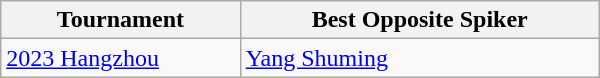<table class=wikitable style="width: 400px;">
<tr>
<th style="width: 40%;">Tournament</th>
<th style="width: 60%;">Best Opposite Spiker</th>
</tr>
<tr>
<td><a href='#'>2023 Hangzhou</a></td>
<td> <a href='#'>Yang Shuming</a></td>
</tr>
</table>
